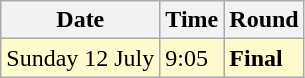<table class="wikitable">
<tr>
<th>Date</th>
<th>Time</th>
<th>Round</th>
</tr>
<tr style=background:lemonchiffon>
<td>Sunday 12 July</td>
<td>9:05</td>
<td><strong>Final</strong></td>
</tr>
</table>
